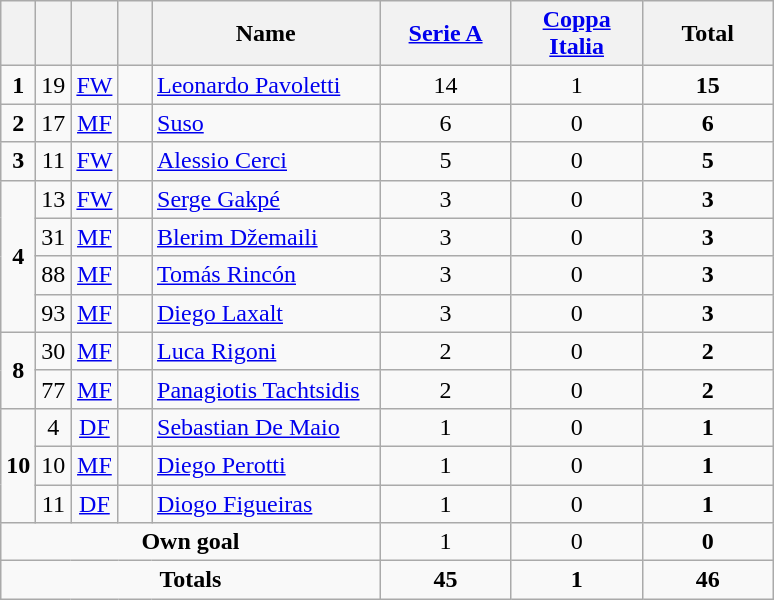<table class="wikitable" style="text-align:center">
<tr>
<th width=15></th>
<th width=15></th>
<th width=15></th>
<th width=15></th>
<th width=145>Name</th>
<th width=80><a href='#'>Serie A</a></th>
<th width=80><a href='#'>Coppa Italia</a></th>
<th width=80>Total</th>
</tr>
<tr>
<td><strong>1</strong></td>
<td>19</td>
<td><a href='#'>FW</a></td>
<td></td>
<td align=left><a href='#'>Leonardo Pavoletti</a></td>
<td>14</td>
<td>1</td>
<td><strong>15</strong></td>
</tr>
<tr>
<td><strong>2</strong></td>
<td>17</td>
<td><a href='#'>MF</a></td>
<td></td>
<td align=left><a href='#'>Suso</a></td>
<td>6</td>
<td>0</td>
<td><strong>6</strong></td>
</tr>
<tr>
<td><strong>3</strong></td>
<td>11</td>
<td><a href='#'>FW</a></td>
<td></td>
<td align=left><a href='#'>Alessio Cerci</a></td>
<td>5</td>
<td>0</td>
<td><strong>5</strong></td>
</tr>
<tr>
<td rowspan=4><strong>4</strong></td>
<td>13</td>
<td><a href='#'>FW</a></td>
<td></td>
<td align=left><a href='#'>Serge Gakpé</a></td>
<td>3</td>
<td>0</td>
<td><strong>3</strong></td>
</tr>
<tr>
<td>31</td>
<td><a href='#'>MF</a></td>
<td></td>
<td align=left><a href='#'>Blerim Džemaili</a></td>
<td>3</td>
<td>0</td>
<td><strong>3</strong></td>
</tr>
<tr>
<td>88</td>
<td><a href='#'>MF</a></td>
<td></td>
<td align=left><a href='#'>Tomás Rincón</a></td>
<td>3</td>
<td>0</td>
<td><strong>3</strong></td>
</tr>
<tr>
<td>93</td>
<td><a href='#'>MF</a></td>
<td></td>
<td align=left><a href='#'>Diego Laxalt</a></td>
<td>3</td>
<td>0</td>
<td><strong>3</strong></td>
</tr>
<tr>
<td rowspan=2><strong>8</strong></td>
<td>30</td>
<td><a href='#'>MF</a></td>
<td></td>
<td align=left><a href='#'>Luca Rigoni</a></td>
<td>2</td>
<td>0</td>
<td><strong>2</strong></td>
</tr>
<tr>
<td>77</td>
<td><a href='#'>MF</a></td>
<td></td>
<td align=left><a href='#'>Panagiotis Tachtsidis</a></td>
<td>2</td>
<td>0</td>
<td><strong>2</strong></td>
</tr>
<tr>
<td rowspan=3><strong>10</strong></td>
<td>4</td>
<td><a href='#'>DF</a></td>
<td></td>
<td align=left><a href='#'>Sebastian De Maio</a></td>
<td>1</td>
<td>0</td>
<td><strong>1</strong></td>
</tr>
<tr>
<td>10</td>
<td><a href='#'>MF</a></td>
<td></td>
<td align=left><a href='#'>Diego Perotti</a></td>
<td>1</td>
<td>0</td>
<td><strong>1</strong></td>
</tr>
<tr>
<td>11</td>
<td><a href='#'>DF</a></td>
<td></td>
<td align=left><a href='#'>Diogo Figueiras</a></td>
<td>1</td>
<td>0</td>
<td><strong>1</strong></td>
</tr>
<tr>
<td colspan=5><strong>Own goal</strong></td>
<td>1</td>
<td>0</td>
<td><strong>0</strong></td>
</tr>
<tr>
<td colspan=5><strong>Totals</strong></td>
<td><strong>45</strong></td>
<td><strong>1</strong></td>
<td><strong>46</strong></td>
</tr>
</table>
